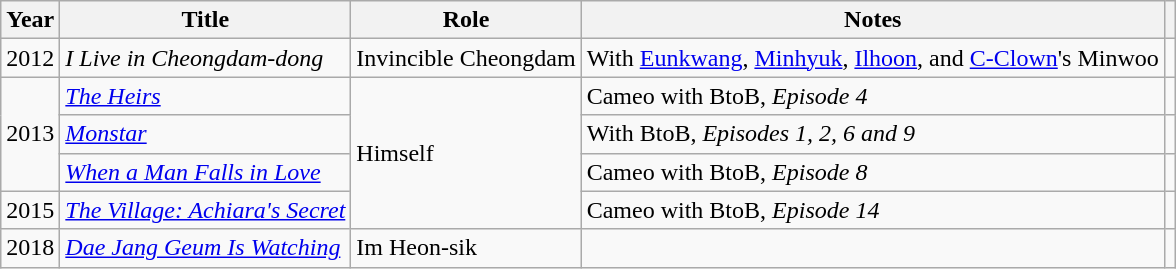<table class="wikitable plainrowheaders">
<tr>
<th scope="col">Year</th>
<th scope="col">Title</th>
<th scope="col">Role</th>
<th scope="col">Notes</th>
<th class="unsortable" scope="col"></th>
</tr>
<tr>
<td>2012</td>
<td><em>I Live in Cheongdam-dong</em></td>
<td>Invincible Cheongdam</td>
<td>With <a href='#'>Eunkwang</a>, <a href='#'>Minhyuk</a>, <a href='#'>Ilhoon</a>, and <a href='#'>C-Clown</a>'s Minwoo</td>
<td style="text-align:center"></td>
</tr>
<tr>
<td rowspan="3">2013</td>
<td><em><a href='#'>The Heirs</a></em></td>
<td rowspan="4">Himself</td>
<td>Cameo with BtoB, <em>Episode 4</em></td>
<td style="text-align:center"></td>
</tr>
<tr>
<td><em><a href='#'>Monstar</a></em></td>
<td>With BtoB, <em>Episodes 1, 2, 6 and 9</em></td>
<td style="text-align:center"></td>
</tr>
<tr>
<td><em><a href='#'>When a Man Falls in Love</a></em></td>
<td>Cameo with BtoB, <em>Episode 8</em></td>
<td style="text-align:center"></td>
</tr>
<tr>
<td>2015</td>
<td><em><a href='#'>The Village: Achiara's Secret</a></em></td>
<td>Cameo with BtoB, <em>Episode 14</em></td>
<td style="text-align:center"></td>
</tr>
<tr>
<td>2018</td>
<td><em><a href='#'>Dae Jang Geum Is Watching</a></em></td>
<td>Im Heon-sik</td>
<td></td>
<td style="text-align:center"></td>
</tr>
</table>
